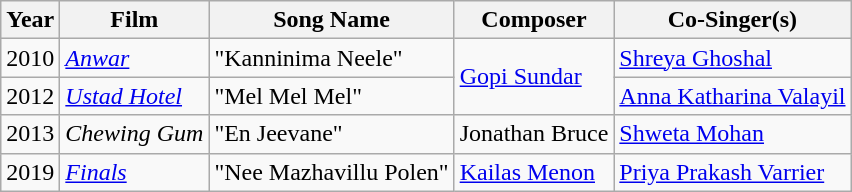<table class="wikitable">
<tr>
<th>Year</th>
<th>Film</th>
<th>Song Name</th>
<th>Composer</th>
<th>Co-Singer(s)</th>
</tr>
<tr>
<td>2010</td>
<td><em><a href='#'>Anwar</a></em></td>
<td>"Kanninima Neele"</td>
<td rowspan="2"><a href='#'>Gopi Sundar</a></td>
<td><a href='#'>Shreya Ghoshal</a></td>
</tr>
<tr>
<td>2012</td>
<td><em><a href='#'>Ustad Hotel</a></em></td>
<td>"Mel Mel Mel"</td>
<td><a href='#'>Anna Katharina Valayil</a></td>
</tr>
<tr>
<td>2013</td>
<td><em>Chewing Gum</em></td>
<td>"En Jeevane"</td>
<td>Jonathan Bruce</td>
<td><a href='#'>Shweta Mohan</a></td>
</tr>
<tr>
<td>2019</td>
<td><em><a href='#'>Finals</a></em></td>
<td>"Nee Mazhavillu Polen"</td>
<td><a href='#'>Kailas Menon</a></td>
<td><a href='#'>Priya Prakash Varrier</a></td>
</tr>
</table>
